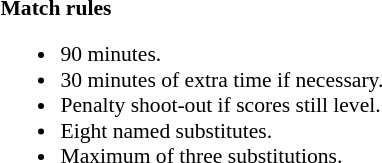<table width=100% style="font-size: 90%">
<tr>
<td style="width:60%; vertical-align:top;"><br><strong>Match rules</strong><ul><li>90 minutes.</li><li>30 minutes of extra time if necessary.</li><li>Penalty shoot-out if scores still level.</li><li>Eight named substitutes.</li><li>Maximum of three substitutions.</li></ul></td>
</tr>
</table>
